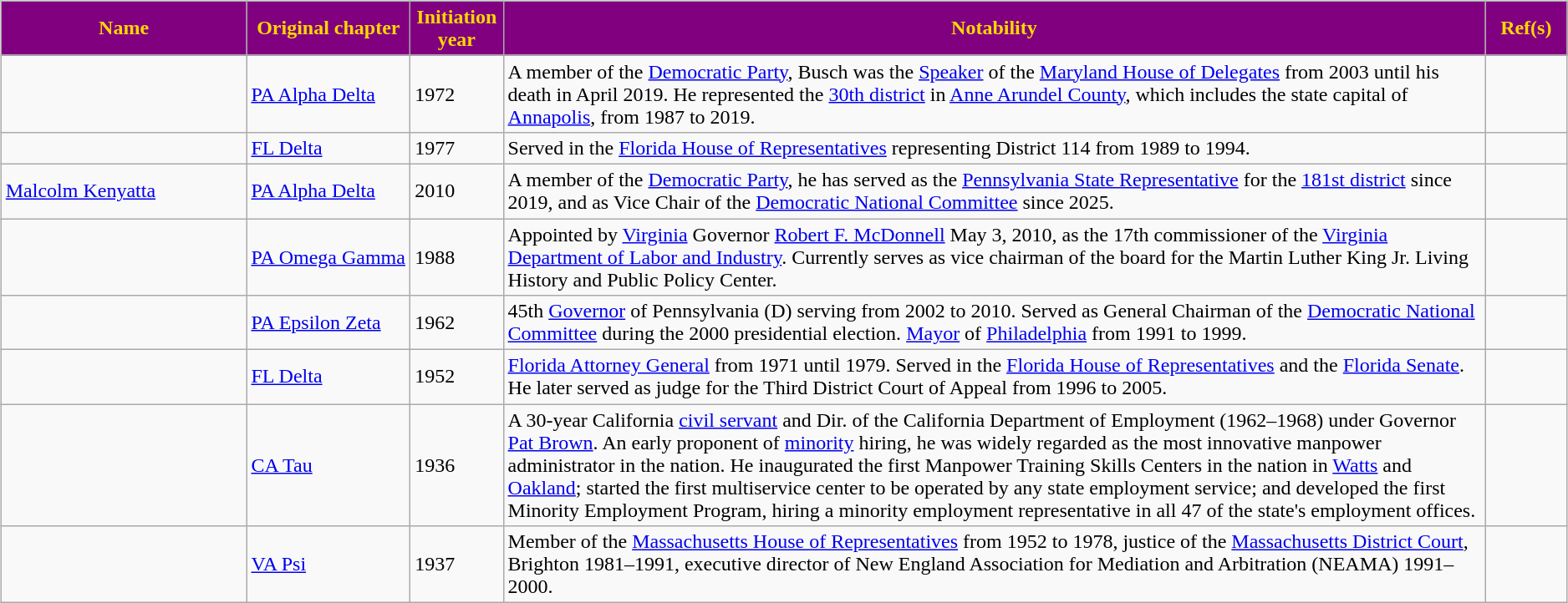<table style="width:100%;">
<tr valign="top">
<td style="width:100%;"><br><table class="wikitable sortable" style="width:100%;">
<tr>
<th style="width:15%; background:purple; color:gold;">Name</th>
<th style="width:10%; background:purple; color:gold;">Original chapter</th>
<th style="width:5%; background:purple; color:gold;">Initiation<br>year</th>
<th class="unsortable" style="width:60%; background:purple; color:gold;">Notability</th>
<th class="unsortable" style="width:5%; background:purple; color:gold;">Ref(s)</th>
</tr>
<tr>
<td></td>
<td><a href='#'>PA Alpha Delta</a></td>
<td>1972</td>
<td>A member of the <a href='#'>Democratic Party</a>, Busch was the <a href='#'>Speaker</a> of the <a href='#'>Maryland House of Delegates</a> from 2003 until his death in April 2019. He represented the <a href='#'>30th district</a> in <a href='#'>Anne Arundel County</a>, which includes the state capital of <a href='#'>Annapolis</a>, from 1987 to 2019.</td>
<td></td>
</tr>
<tr>
<td></td>
<td><a href='#'>FL Delta</a></td>
<td>1977</td>
<td>Served in the <a href='#'>Florida House of Representatives</a> representing District 114 from 1989 to 1994.</td>
<td></td>
</tr>
<tr>
<td><a href='#'>Malcolm Kenyatta</a></td>
<td><a href='#'>PA Alpha Delta</a></td>
<td>2010</td>
<td>A member of the <a href='#'>Democratic Party</a>, he has served as the <a href='#'>Pennsylvania State Representative</a> for the <a href='#'>181st district</a> since 2019, and as Vice Chair of the <a href='#'>Democratic National Committee</a> since 2025.</td>
<td></td>
</tr>
<tr>
<td></td>
<td><a href='#'>PA Omega Gamma</a></td>
<td>1988</td>
<td>Appointed by <a href='#'>Virginia</a> Governor <a href='#'>Robert F. McDonnell</a> May 3, 2010, as the 17th commissioner of the <a href='#'>Virginia Department of Labor and Industry</a>. Currently serves as vice chairman of the board for the Martin Luther King Jr. Living History and Public Policy Center.</td>
<td></td>
</tr>
<tr>
<td></td>
<td><a href='#'>PA Epsilon Zeta</a></td>
<td>1962</td>
<td>45th <a href='#'>Governor</a> of Pennsylvania (D) serving from 2002 to 2010. Served as General Chairman of the <a href='#'>Democratic National Committee</a> during the 2000 presidential election. <a href='#'>Mayor</a> of <a href='#'>Philadelphia</a> from 1991 to 1999.</td>
<td></td>
</tr>
<tr>
<td></td>
<td><a href='#'>FL Delta</a></td>
<td>1952</td>
<td><a href='#'>Florida Attorney General</a> from 1971 until 1979. Served in the <a href='#'>Florida House of Representatives</a> and the <a href='#'>Florida Senate</a>. He later served as judge for the Third District Court of Appeal from 1996 to 2005.</td>
<td></td>
</tr>
<tr>
<td></td>
<td><a href='#'>CA Tau</a></td>
<td>1936</td>
<td>A 30-year California <a href='#'>civil servant</a> and Dir. of the California Department of Employment (1962–1968) under Governor <a href='#'>Pat Brown</a>. An early proponent of <a href='#'>minority</a> hiring, he was widely regarded as the most innovative manpower administrator in the nation. He inaugurated the first Manpower Training Skills Centers in the nation in <a href='#'>Watts</a> and <a href='#'>Oakland</a>; started the first multiservice center to be operated by any state employment service; and developed the first Minority Employment Program, hiring a minority employment representative in all 47 of the state's employment offices.</td>
<td></td>
</tr>
<tr>
<td></td>
<td><a href='#'>VA Psi</a></td>
<td>1937</td>
<td>Member of the <a href='#'>Massachusetts House of Representatives</a> from 1952 to 1978, justice of the <a href='#'>Massachusetts District Court</a>, Brighton 1981–1991, executive director of New England Association for Mediation and Arbitration (NEAMA) 1991–2000.</td>
<td></td>
</tr>
</table>
</td>
<td><br>
</td>
<td></td>
</tr>
</table>
